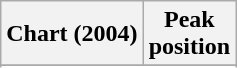<table class="wikitable sortable plainrowheaders" style="text-align:center">
<tr>
<th scope="col">Chart (2004)</th>
<th scope="col">Peak<br>position</th>
</tr>
<tr>
</tr>
<tr>
</tr>
<tr>
</tr>
</table>
